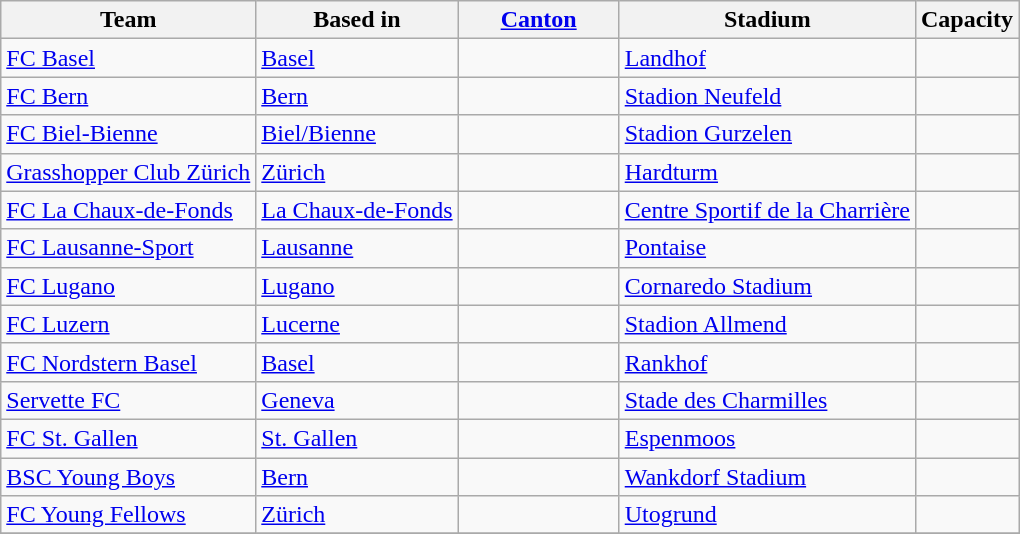<table class="wikitable sortable" style="text-align: left;">
<tr>
<th>Team</th>
<th>Based in</th>
<th width="100"><a href='#'>Canton</a></th>
<th>Stadium</th>
<th>Capacity</th>
</tr>
<tr>
<td><a href='#'>FC Basel</a></td>
<td><a href='#'>Basel</a></td>
<td></td>
<td><a href='#'>Landhof</a></td>
<td></td>
</tr>
<tr>
<td><a href='#'>FC Bern</a></td>
<td><a href='#'>Bern</a></td>
<td></td>
<td><a href='#'>Stadion Neufeld</a></td>
<td></td>
</tr>
<tr>
<td><a href='#'>FC Biel-Bienne</a></td>
<td><a href='#'>Biel/Bienne</a></td>
<td></td>
<td><a href='#'>Stadion Gurzelen</a></td>
<td></td>
</tr>
<tr>
<td><a href='#'>Grasshopper Club Zürich</a></td>
<td><a href='#'>Zürich</a></td>
<td></td>
<td><a href='#'>Hardturm</a></td>
<td></td>
</tr>
<tr>
<td><a href='#'>FC La Chaux-de-Fonds</a></td>
<td><a href='#'>La Chaux-de-Fonds</a></td>
<td></td>
<td><a href='#'>Centre Sportif de la Charrière</a></td>
<td></td>
</tr>
<tr>
<td><a href='#'>FC Lausanne-Sport</a></td>
<td><a href='#'>Lausanne</a></td>
<td></td>
<td><a href='#'>Pontaise</a></td>
<td></td>
</tr>
<tr>
<td><a href='#'>FC Lugano</a></td>
<td><a href='#'>Lugano</a></td>
<td></td>
<td><a href='#'>Cornaredo Stadium</a></td>
<td></td>
</tr>
<tr>
<td><a href='#'>FC Luzern</a></td>
<td><a href='#'>Lucerne</a></td>
<td></td>
<td><a href='#'>Stadion Allmend</a></td>
<td></td>
</tr>
<tr>
<td><a href='#'>FC Nordstern Basel</a></td>
<td><a href='#'>Basel</a></td>
<td></td>
<td><a href='#'>Rankhof</a></td>
<td></td>
</tr>
<tr>
<td><a href='#'>Servette FC</a></td>
<td><a href='#'>Geneva</a></td>
<td></td>
<td><a href='#'>Stade des Charmilles</a></td>
<td></td>
</tr>
<tr>
<td><a href='#'>FC St. Gallen</a></td>
<td><a href='#'>St. Gallen</a></td>
<td></td>
<td><a href='#'>Espenmoos</a></td>
<td></td>
</tr>
<tr>
<td><a href='#'>BSC Young Boys</a></td>
<td><a href='#'>Bern</a></td>
<td></td>
<td><a href='#'>Wankdorf Stadium</a></td>
<td></td>
</tr>
<tr>
<td><a href='#'>FC Young Fellows</a></td>
<td><a href='#'>Zürich</a></td>
<td></td>
<td><a href='#'>Utogrund</a></td>
<td></td>
</tr>
<tr>
</tr>
</table>
